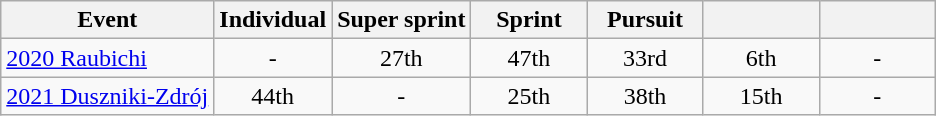<table class="wikitable" style="text-align: center;">
<tr ">
<th>Event</th>
<th style="width:70px;">Individual</th>
<th>Super sprint</th>
<th style="width:70px;">Sprint</th>
<th style="width:70px;">Pursuit</th>
<th style="width:70px;"></th>
<th style="width:70px;"></th>
</tr>
<tr>
<td align="left"> <a href='#'>2020 Raubichi</a></td>
<td>-</td>
<td>27th</td>
<td>47th</td>
<td>33rd</td>
<td>6th</td>
<td>-</td>
</tr>
<tr>
<td align="left"> <a href='#'>2021 Duszniki-Zdrój</a></td>
<td>44th</td>
<td>-</td>
<td>25th</td>
<td>38th</td>
<td>15th</td>
<td>-</td>
</tr>
</table>
